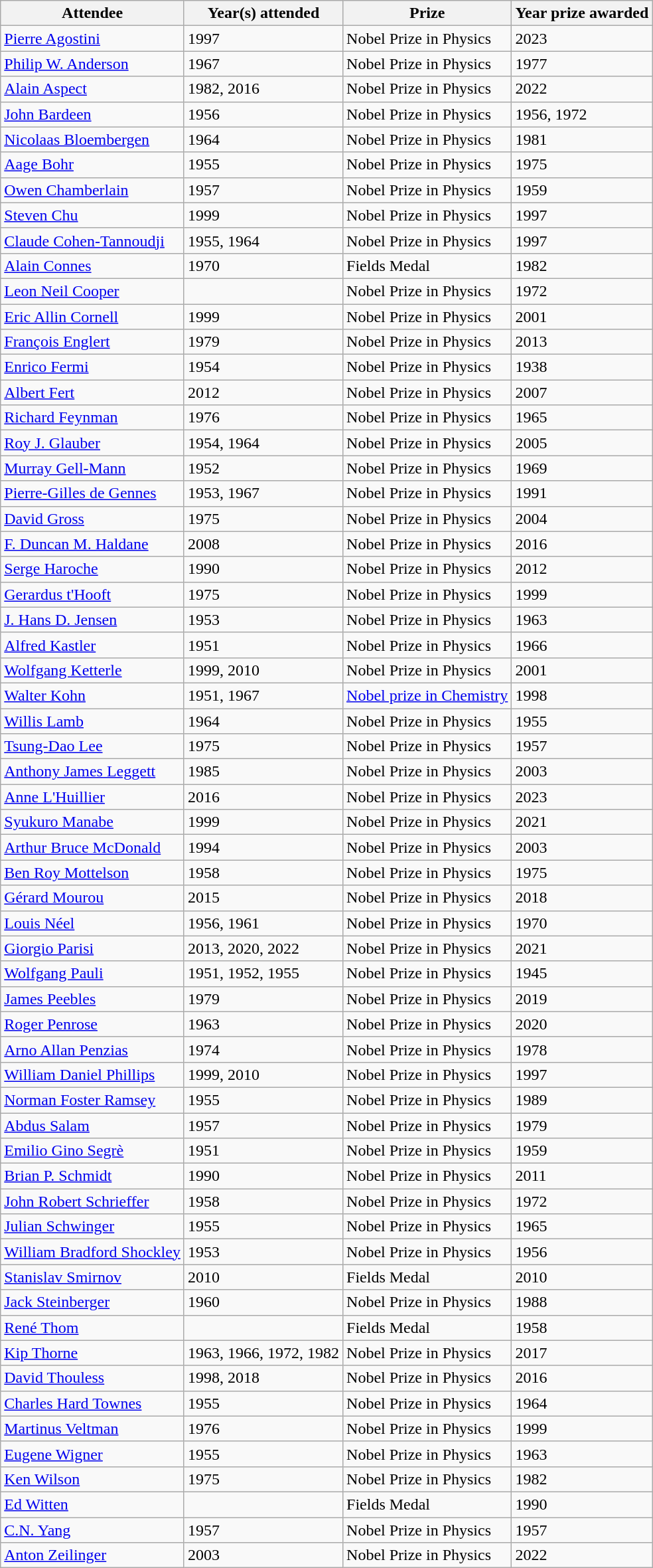<table class="wikitable sortable">
<tr>
<th>Attendee</th>
<th>Year(s) attended</th>
<th>Prize</th>
<th>Year prize awarded</th>
</tr>
<tr>
<td><a href='#'>Pierre Agostini</a></td>
<td>1997</td>
<td>Nobel Prize in Physics</td>
<td>2023</td>
</tr>
<tr>
<td><a href='#'>Philip W. Anderson</a></td>
<td>1967</td>
<td>Nobel Prize in Physics</td>
<td>1977</td>
</tr>
<tr>
<td><a href='#'>Alain Aspect</a></td>
<td>1982, 2016</td>
<td>Nobel Prize in Physics</td>
<td>2022</td>
</tr>
<tr>
<td><a href='#'>John Bardeen</a></td>
<td>1956</td>
<td>Nobel Prize in Physics</td>
<td>1956, 1972</td>
</tr>
<tr>
<td><a href='#'>Nicolaas Bloembergen</a></td>
<td>1964</td>
<td>Nobel Prize in Physics</td>
<td>1981</td>
</tr>
<tr>
<td><a href='#'>Aage Bohr</a></td>
<td>1955</td>
<td>Nobel Prize in Physics</td>
<td>1975</td>
</tr>
<tr>
<td><a href='#'>Owen Chamberlain</a></td>
<td>1957</td>
<td>Nobel Prize in Physics</td>
<td>1959</td>
</tr>
<tr>
<td><a href='#'>Steven Chu</a></td>
<td>1999</td>
<td>Nobel Prize in Physics</td>
<td>1997</td>
</tr>
<tr>
<td><a href='#'>Claude Cohen-Tannoudji</a></td>
<td>1955, 1964</td>
<td>Nobel Prize in Physics</td>
<td>1997</td>
</tr>
<tr>
<td><a href='#'>Alain Connes</a></td>
<td>1970</td>
<td>Fields Medal</td>
<td>1982</td>
</tr>
<tr>
<td><a href='#'>Leon Neil Cooper</a></td>
<td></td>
<td>Nobel Prize in Physics</td>
<td>1972</td>
</tr>
<tr>
<td><a href='#'>Eric Allin Cornell</a></td>
<td>1999</td>
<td>Nobel Prize in Physics</td>
<td>2001</td>
</tr>
<tr>
<td><a href='#'>François Englert</a></td>
<td>1979</td>
<td>Nobel Prize in Physics</td>
<td>2013</td>
</tr>
<tr>
<td><a href='#'>Enrico Fermi</a></td>
<td>1954</td>
<td>Nobel Prize in Physics</td>
<td>1938</td>
</tr>
<tr>
<td><a href='#'>Albert Fert</a></td>
<td>2012</td>
<td>Nobel Prize in Physics</td>
<td>2007</td>
</tr>
<tr>
<td><a href='#'>Richard Feynman</a></td>
<td>1976</td>
<td>Nobel Prize in Physics</td>
<td>1965</td>
</tr>
<tr>
<td><a href='#'>Roy J. Glauber</a></td>
<td>1954, 1964</td>
<td>Nobel Prize in Physics</td>
<td>2005</td>
</tr>
<tr>
<td><a href='#'>Murray Gell-Mann</a></td>
<td>1952</td>
<td>Nobel Prize in Physics</td>
<td>1969</td>
</tr>
<tr>
<td><a href='#'>Pierre-Gilles de Gennes</a></td>
<td>1953, 1967</td>
<td>Nobel Prize in Physics</td>
<td>1991</td>
</tr>
<tr>
<td><a href='#'>David Gross</a></td>
<td>1975</td>
<td>Nobel Prize in Physics</td>
<td>2004</td>
</tr>
<tr>
<td><a href='#'>F. Duncan M. Haldane</a></td>
<td>2008</td>
<td>Nobel Prize in Physics</td>
<td>2016</td>
</tr>
<tr>
<td><a href='#'>Serge Haroche</a></td>
<td>1990</td>
<td>Nobel Prize in Physics</td>
<td>2012</td>
</tr>
<tr>
<td><a href='#'>Gerardus t'Hooft</a></td>
<td>1975</td>
<td>Nobel Prize in Physics</td>
<td>1999</td>
</tr>
<tr>
<td><a href='#'>J. Hans D. Jensen</a></td>
<td>1953</td>
<td>Nobel Prize in Physics</td>
<td>1963</td>
</tr>
<tr>
<td><a href='#'>Alfred Kastler</a></td>
<td>1951</td>
<td>Nobel Prize in Physics</td>
<td>1966</td>
</tr>
<tr>
<td><a href='#'>Wolfgang Ketterle</a></td>
<td>1999, 2010</td>
<td>Nobel Prize in Physics</td>
<td>2001</td>
</tr>
<tr>
<td><a href='#'>Walter Kohn</a></td>
<td>1951, 1967</td>
<td><a href='#'>Nobel prize in Chemistry</a></td>
<td>1998</td>
</tr>
<tr>
<td><a href='#'>Willis Lamb</a></td>
<td>1964</td>
<td>Nobel Prize in Physics</td>
<td>1955</td>
</tr>
<tr>
<td><a href='#'>Tsung-Dao Lee</a></td>
<td>1975</td>
<td>Nobel Prize in Physics</td>
<td>1957</td>
</tr>
<tr>
<td><a href='#'>Anthony James Leggett</a></td>
<td>1985</td>
<td>Nobel Prize in Physics</td>
<td>2003</td>
</tr>
<tr>
<td><a href='#'>Anne L'Huillier</a></td>
<td>2016</td>
<td>Nobel Prize in Physics</td>
<td>2023</td>
</tr>
<tr>
<td><a href='#'>Syukuro Manabe</a></td>
<td>1999</td>
<td>Nobel Prize in Physics</td>
<td>2021</td>
</tr>
<tr>
<td><a href='#'>Arthur Bruce McDonald</a></td>
<td>1994</td>
<td>Nobel Prize in Physics</td>
<td>2003</td>
</tr>
<tr>
<td><a href='#'>Ben Roy Mottelson</a></td>
<td>1958</td>
<td>Nobel Prize in Physics</td>
<td>1975</td>
</tr>
<tr>
<td><a href='#'>Gérard Mourou</a></td>
<td>2015</td>
<td>Nobel Prize in Physics</td>
<td>2018</td>
</tr>
<tr>
<td><a href='#'>Louis Néel</a></td>
<td>1956, 1961</td>
<td>Nobel Prize in Physics</td>
<td>1970</td>
</tr>
<tr>
<td><a href='#'>Giorgio Parisi</a></td>
<td>2013, 2020, 2022</td>
<td>Nobel Prize in Physics</td>
<td>2021</td>
</tr>
<tr>
<td><a href='#'>Wolfgang Pauli</a></td>
<td>1951, 1952, 1955</td>
<td>Nobel Prize in Physics</td>
<td>1945</td>
</tr>
<tr>
<td><a href='#'>James Peebles</a></td>
<td>1979</td>
<td>Nobel Prize in Physics</td>
<td>2019</td>
</tr>
<tr>
<td><a href='#'>Roger Penrose</a></td>
<td>1963</td>
<td>Nobel Prize in Physics</td>
<td>2020</td>
</tr>
<tr>
<td><a href='#'>Arno Allan Penzias</a></td>
<td>1974</td>
<td>Nobel Prize in Physics</td>
<td>1978</td>
</tr>
<tr>
<td><a href='#'>William Daniel Phillips</a></td>
<td>1999, 2010</td>
<td>Nobel Prize in Physics</td>
<td>1997</td>
</tr>
<tr>
<td><a href='#'>Norman Foster Ramsey</a></td>
<td>1955</td>
<td>Nobel Prize in Physics</td>
<td>1989</td>
</tr>
<tr>
<td><a href='#'>Abdus Salam</a></td>
<td>1957</td>
<td>Nobel Prize in Physics</td>
<td>1979</td>
</tr>
<tr>
<td><a href='#'>Emilio Gino Segrè</a></td>
<td>1951</td>
<td>Nobel Prize in Physics</td>
<td>1959</td>
</tr>
<tr>
<td><a href='#'>Brian P. Schmidt</a></td>
<td>1990</td>
<td>Nobel Prize in Physics</td>
<td>2011</td>
</tr>
<tr>
<td><a href='#'>John Robert Schrieffer</a></td>
<td>1958</td>
<td>Nobel Prize in Physics</td>
<td>1972</td>
</tr>
<tr>
<td><a href='#'>Julian Schwinger</a></td>
<td>1955</td>
<td>Nobel Prize in Physics</td>
<td>1965</td>
</tr>
<tr>
<td><a href='#'>William Bradford Shockley</a></td>
<td>1953</td>
<td>Nobel Prize in Physics</td>
<td>1956</td>
</tr>
<tr>
<td><a href='#'>Stanislav Smirnov</a></td>
<td>2010</td>
<td>Fields Medal</td>
<td>2010</td>
</tr>
<tr>
<td><a href='#'>Jack Steinberger</a></td>
<td>1960</td>
<td>Nobel Prize in Physics</td>
<td>1988</td>
</tr>
<tr>
<td><a href='#'>René Thom</a></td>
<td></td>
<td>Fields Medal</td>
<td>1958</td>
</tr>
<tr>
<td><a href='#'>Kip Thorne</a></td>
<td>1963, 1966, 1972, 1982</td>
<td>Nobel Prize in Physics</td>
<td>2017</td>
</tr>
<tr>
<td><a href='#'>David Thouless</a></td>
<td>1998, 2018</td>
<td>Nobel Prize in Physics</td>
<td>2016</td>
</tr>
<tr>
<td><a href='#'>Charles Hard Townes</a></td>
<td>1955</td>
<td>Nobel Prize in Physics</td>
<td>1964</td>
</tr>
<tr>
<td><a href='#'>Martinus Veltman</a></td>
<td>1976</td>
<td>Nobel Prize in Physics</td>
<td>1999</td>
</tr>
<tr>
<td><a href='#'>Eugene Wigner</a></td>
<td>1955</td>
<td>Nobel Prize in Physics</td>
<td>1963</td>
</tr>
<tr>
<td><a href='#'>Ken Wilson</a></td>
<td>1975</td>
<td>Nobel Prize in Physics</td>
<td>1982</td>
</tr>
<tr>
<td><a href='#'>Ed Witten</a></td>
<td></td>
<td>Fields Medal</td>
<td>1990</td>
</tr>
<tr>
<td><a href='#'>C.N. Yang</a></td>
<td>1957</td>
<td>Nobel Prize in Physics</td>
<td>1957</td>
</tr>
<tr>
<td><a href='#'>Anton Zeilinger</a></td>
<td>2003</td>
<td>Nobel Prize in Physics</td>
<td>2022</td>
</tr>
</table>
